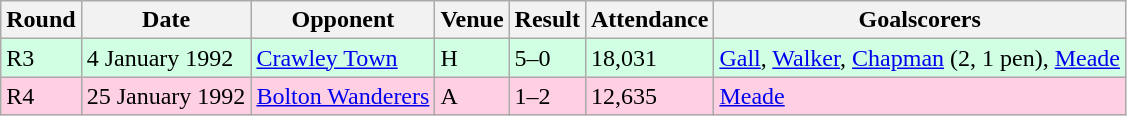<table class="wikitable">
<tr>
<th>Round</th>
<th>Date</th>
<th>Opponent</th>
<th>Venue</th>
<th>Result</th>
<th>Attendance</th>
<th>Goalscorers</th>
</tr>
<tr style="background-color: #d0ffe3;">
<td>R3</td>
<td>4 January 1992</td>
<td><a href='#'>Crawley Town</a></td>
<td>H</td>
<td>5–0</td>
<td>18,031</td>
<td><a href='#'>Gall</a>, <a href='#'>Walker</a>, <a href='#'>Chapman</a> (2, 1 pen), <a href='#'>Meade</a></td>
</tr>
<tr style="background-color: #ffd0e3;">
<td>R4</td>
<td>25 January 1992</td>
<td><a href='#'>Bolton Wanderers</a></td>
<td>A</td>
<td>1–2</td>
<td>12,635</td>
<td><a href='#'>Meade</a></td>
</tr>
</table>
